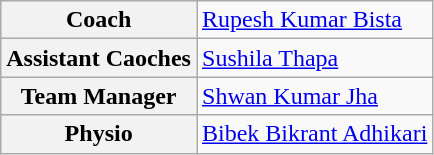<table class="wikitable">
<tr>
<th>Coach</th>
<td> <a href='#'>Rupesh Kumar Bista</a></td>
</tr>
<tr>
<th>Assistant Caoches</th>
<td> <a href='#'>Sushila Thapa</a></td>
</tr>
<tr>
<th>Team Manager</th>
<td> <a href='#'>Shwan Kumar Jha</a></td>
</tr>
<tr>
<th>Physio</th>
<td> <a href='#'>Bibek Bikrant Adhikari</a></td>
</tr>
</table>
